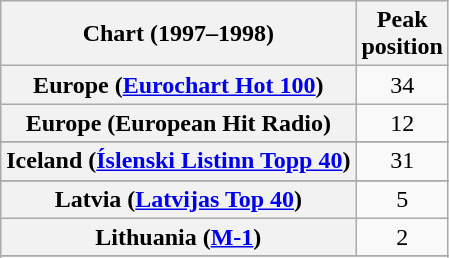<table class="wikitable sortable plainrowheaders" style="text-align:center">
<tr>
<th>Chart (1997–1998)</th>
<th>Peak<br>position</th>
</tr>
<tr>
<th scope="row">Europe (<a href='#'>Eurochart Hot 100</a>)</th>
<td>34</td>
</tr>
<tr>
<th scope="row">Europe (European Hit Radio)</th>
<td>12</td>
</tr>
<tr>
</tr>
<tr>
<th scope="row">Iceland (<a href='#'>Íslenski Listinn Topp 40</a>)</th>
<td>31</td>
</tr>
<tr>
</tr>
<tr>
<th scope="row">Latvia (<a href='#'>Latvijas Top 40</a>)</th>
<td>5</td>
</tr>
<tr>
<th scope="row">Lithuania (<a href='#'>M-1</a>)</th>
<td>2</td>
</tr>
<tr>
</tr>
<tr>
</tr>
</table>
